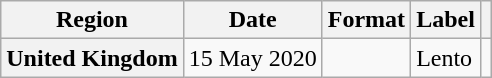<table class="wikitable plainrowheaders">
<tr>
<th scope="col">Region</th>
<th scope="col">Date</th>
<th scope="col">Format</th>
<th scope="col">Label</th>
<th scope="col"></th>
</tr>
<tr>
<th scope="row">United Kingdom</th>
<td>15 May 2020</td>
<td></td>
<td>Lento</td>
<td align="center"></td>
</tr>
</table>
